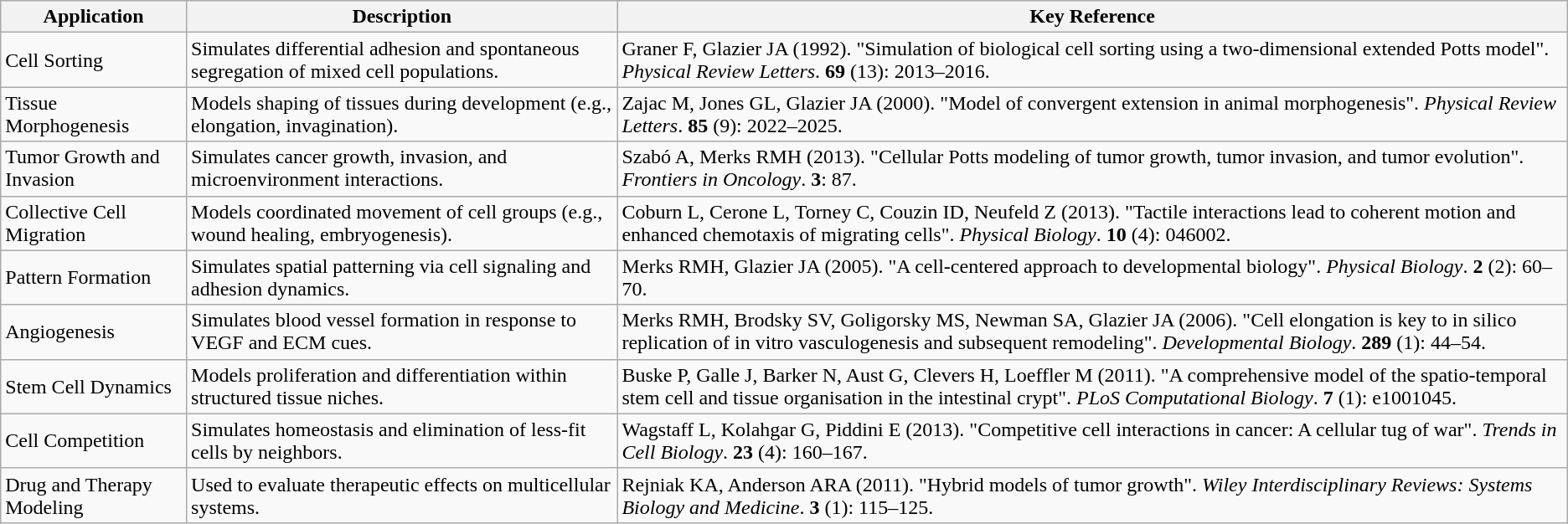<table class="wikitable">
<tr>
<th>Application</th>
<th>Description</th>
<th>Key Reference</th>
</tr>
<tr>
<td>Cell Sorting</td>
<td>Simulates differential adhesion and spontaneous segregation of mixed cell populations.</td>
<td>Graner F, Glazier JA (1992). "Simulation of biological cell sorting using a two-dimensional extended Potts model". <em>Physical Review Letters</em>. <strong>69</strong> (13): 2013–2016. </td>
</tr>
<tr>
<td>Tissue Morphogenesis</td>
<td>Models shaping of tissues during development (e.g., elongation, invagination).</td>
<td>Zajac M, Jones GL, Glazier JA (2000). "Model of convergent extension in animal morphogenesis". <em>Physical Review Letters</em>. <strong>85</strong> (9): 2022–2025. </td>
</tr>
<tr>
<td>Tumor Growth and Invasion</td>
<td>Simulates cancer growth, invasion, and microenvironment interactions.</td>
<td>Szabó A, Merks RMH (2013). "Cellular Potts modeling of tumor growth, tumor invasion, and tumor evolution". <em>Frontiers in Oncology</em>. <strong>3</strong>: 87. </td>
</tr>
<tr>
<td>Collective Cell Migration</td>
<td>Models coordinated movement of cell groups (e.g., wound healing, embryogenesis).</td>
<td>Coburn L, Cerone L, Torney C, Couzin ID, Neufeld Z (2013). "Tactile interactions lead to coherent motion and enhanced chemotaxis of migrating cells". <em>Physical Biology</em>. <strong>10</strong> (4): 046002. </td>
</tr>
<tr>
<td>Pattern Formation</td>
<td>Simulates spatial patterning via cell signaling and adhesion dynamics.</td>
<td>Merks RMH, Glazier JA (2005). "A cell-centered approach to developmental biology". <em>Physical Biology</em>. <strong>2</strong> (2): 60–70. </td>
</tr>
<tr>
<td>Angiogenesis</td>
<td>Simulates blood vessel formation in response to VEGF and ECM cues.</td>
<td>Merks RMH, Brodsky SV, Goligorsky MS, Newman SA, Glazier JA (2006). "Cell elongation is key to in silico replication of in vitro vasculogenesis and subsequent remodeling". <em>Developmental Biology</em>. <strong>289</strong> (1): 44–54. </td>
</tr>
<tr>
<td>Stem Cell Dynamics</td>
<td>Models proliferation and differentiation within structured tissue niches.</td>
<td>Buske P, Galle J, Barker N, Aust G, Clevers H, Loeffler M (2011). "A comprehensive model of the spatio-temporal stem cell and tissue organisation in the intestinal crypt". <em>PLoS Computational Biology</em>. <strong>7</strong> (1): e1001045. </td>
</tr>
<tr>
<td>Cell Competition</td>
<td>Simulates homeostasis and elimination of less-fit cells by neighbors.</td>
<td>Wagstaff L, Kolahgar G, Piddini E (2013). "Competitive cell interactions in cancer: A cellular tug of war". <em>Trends in Cell Biology</em>. <strong>23</strong> (4): 160–167.</td>
</tr>
<tr>
<td>Drug and Therapy Modeling</td>
<td>Used to evaluate therapeutic effects on multicellular systems.</td>
<td>Rejniak KA, Anderson ARA (2011). "Hybrid models of tumor growth". <em>Wiley Interdisciplinary Reviews: Systems Biology and Medicine</em>. <strong>3</strong> (1): 115–125. </td>
</tr>
</table>
